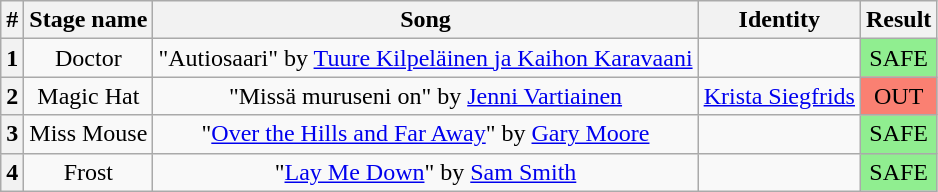<table class="wikitable plainrowheaders" style="text-align: center;">
<tr>
<th>#</th>
<th>Stage name</th>
<th>Song</th>
<th>Identity</th>
<th>Result</th>
</tr>
<tr>
<th>1</th>
<td>Doctor</td>
<td>"Autiosaari" by <a href='#'>Tuure Kilpeläinen ja Kaihon Karavaani</a></td>
<td></td>
<td bgcolor=lightgreen>SAFE</td>
</tr>
<tr>
<th>2</th>
<td>Magic Hat</td>
<td>"Missä muruseni on" by <a href='#'>Jenni Vartiainen</a></td>
<td><a href='#'>Krista Siegfrids</a></td>
<td bgcolor=salmon>OUT</td>
</tr>
<tr>
<th>3</th>
<td>Miss Mouse</td>
<td>"<a href='#'>Over the Hills and Far Away</a>" by <a href='#'>Gary Moore</a></td>
<td></td>
<td bgcolor=lightgreen>SAFE</td>
</tr>
<tr>
<th>4</th>
<td>Frost</td>
<td>"<a href='#'>Lay Me Down</a>" by <a href='#'>Sam Smith</a></td>
<td></td>
<td bgcolor=lightgreen>SAFE</td>
</tr>
</table>
